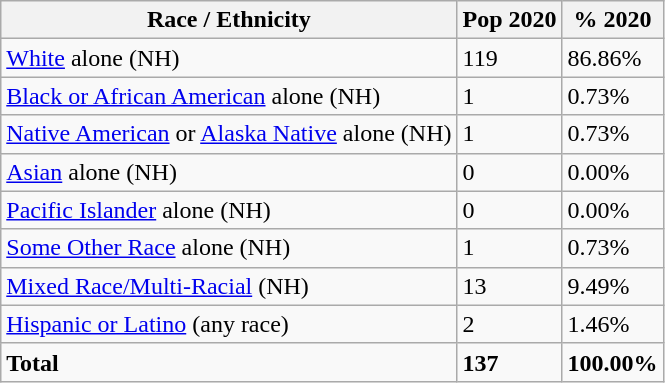<table class="wikitable">
<tr>
<th>Race / Ethnicity</th>
<th>Pop 2020</th>
<th>% 2020</th>
</tr>
<tr>
<td><a href='#'>White</a> alone (NH)</td>
<td>119</td>
<td>86.86%</td>
</tr>
<tr>
<td><a href='#'>Black or African American</a> alone (NH)</td>
<td>1</td>
<td>0.73%</td>
</tr>
<tr>
<td><a href='#'>Native American</a> or <a href='#'>Alaska Native</a> alone (NH)</td>
<td>1</td>
<td>0.73%</td>
</tr>
<tr>
<td><a href='#'>Asian</a> alone (NH)</td>
<td>0</td>
<td>0.00%</td>
</tr>
<tr>
<td><a href='#'>Pacific Islander</a> alone (NH)</td>
<td>0</td>
<td>0.00%</td>
</tr>
<tr>
<td><a href='#'>Some Other Race</a> alone (NH)</td>
<td>1</td>
<td>0.73%</td>
</tr>
<tr>
<td><a href='#'>Mixed Race/Multi-Racial</a> (NH)</td>
<td>13</td>
<td>9.49%</td>
</tr>
<tr>
<td><a href='#'>Hispanic or Latino</a> (any race)</td>
<td>2</td>
<td>1.46%</td>
</tr>
<tr>
<td><strong>Total</strong></td>
<td><strong>137</strong></td>
<td><strong>100.00%</strong></td>
</tr>
</table>
